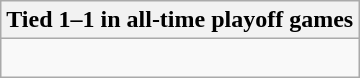<table class="wikitable collapsible collapsed">
<tr>
<th>Tied 1–1 in all-time playoff games</th>
</tr>
<tr>
<td><br>
</td>
</tr>
</table>
